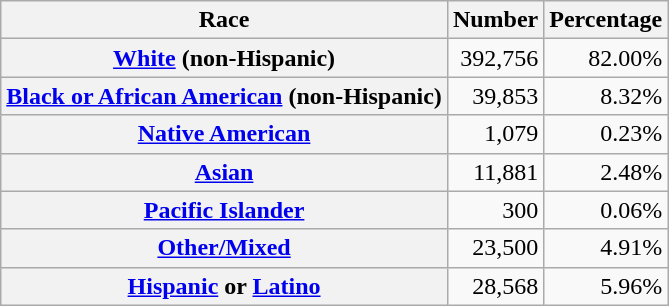<table class="wikitable" style="text-align:right">
<tr>
<th scope="col">Race</th>
<th scope="col">Number</th>
<th scope="col">Percentage</th>
</tr>
<tr>
<th scope="row"><a href='#'>White</a> (non-Hispanic)</th>
<td>392,756</td>
<td>82.00%</td>
</tr>
<tr>
<th scope="row"><a href='#'>Black or African American</a> (non-Hispanic)</th>
<td>39,853</td>
<td>8.32%</td>
</tr>
<tr>
<th scope="row"><a href='#'>Native American</a></th>
<td>1,079</td>
<td>0.23%</td>
</tr>
<tr>
<th scope="row"><a href='#'>Asian</a></th>
<td>11,881</td>
<td>2.48%</td>
</tr>
<tr>
<th scope="row"><a href='#'>Pacific Islander</a></th>
<td>300</td>
<td>0.06%</td>
</tr>
<tr>
<th scope="row"><a href='#'>Other/Mixed</a></th>
<td>23,500</td>
<td>4.91%</td>
</tr>
<tr>
<th scope="row"><a href='#'>Hispanic</a> or <a href='#'>Latino</a></th>
<td>28,568</td>
<td>5.96%</td>
</tr>
</table>
